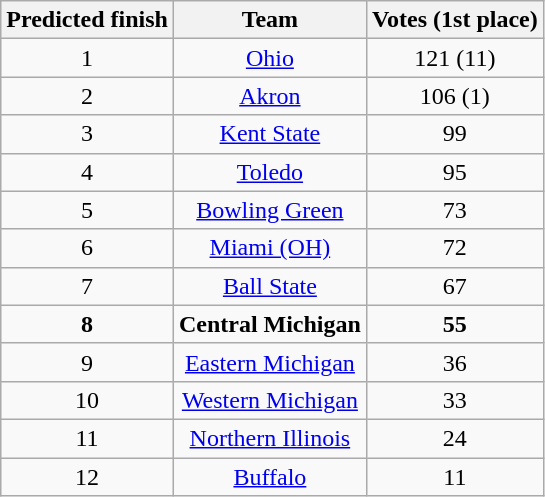<table class="wikitable" border="1">
<tr align=center>
<th style=>Predicted finish</th>
<th style=>Team</th>
<th style=>Votes (1st place)</th>
</tr>
<tr align="center">
<td>1</td>
<td><a href='#'>Ohio</a></td>
<td>121 (11)</td>
</tr>
<tr align="center">
<td>2</td>
<td><a href='#'>Akron</a></td>
<td>106 (1)</td>
</tr>
<tr align="center">
<td>3</td>
<td><a href='#'>Kent State</a></td>
<td>99</td>
</tr>
<tr align="center">
<td>4</td>
<td><a href='#'>Toledo</a></td>
<td>95</td>
</tr>
<tr align="center">
<td>5</td>
<td><a href='#'>Bowling Green</a></td>
<td>73</td>
</tr>
<tr align="center">
<td>6</td>
<td><a href='#'>Miami (OH)</a></td>
<td>72</td>
</tr>
<tr align="center">
<td>7</td>
<td><a href='#'>Ball State</a></td>
<td>67</td>
</tr>
<tr align="center">
<td><strong>8</strong></td>
<td><strong>Central Michigan</strong></td>
<td><strong>55</strong></td>
</tr>
<tr align="center">
<td>9</td>
<td><a href='#'>Eastern Michigan</a></td>
<td>36</td>
</tr>
<tr align="center">
<td>10</td>
<td><a href='#'>Western Michigan</a></td>
<td>33</td>
</tr>
<tr align="center">
<td>11</td>
<td><a href='#'>Northern Illinois</a></td>
<td>24</td>
</tr>
<tr align="center">
<td>12</td>
<td><a href='#'>Buffalo</a></td>
<td>11</td>
</tr>
</table>
